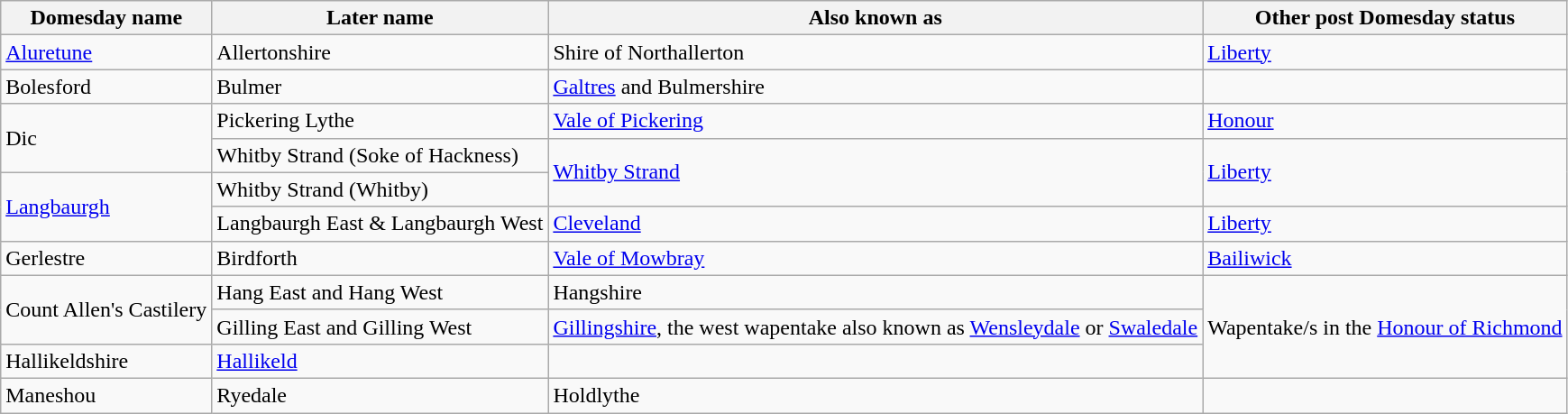<table class="wikitable sortable">
<tr>
<th>Domesday name</th>
<th>Later name</th>
<th>Also known as</th>
<th>Other post Domesday status</th>
</tr>
<tr>
<td><a href='#'>Aluretune</a></td>
<td>Allertonshire</td>
<td>Shire of Northallerton</td>
<td><a href='#'>Liberty</a></td>
</tr>
<tr>
<td>Bolesford</td>
<td>Bulmer</td>
<td><a href='#'>Galtres</a> and Bulmershire</td>
<td></td>
</tr>
<tr>
<td rowspan=2>Dic</td>
<td>Pickering Lythe</td>
<td><a href='#'>Vale of Pickering</a></td>
<td><a href='#'>Honour</a></td>
</tr>
<tr>
<td>Whitby Strand (Soke of Hackness)</td>
<td rowspan=2><a href='#'>Whitby Strand</a></td>
<td rowspan=2><a href='#'>Liberty</a></td>
</tr>
<tr>
<td rowspan=2><a href='#'>Langbaurgh</a></td>
<td>Whitby Strand (Whitby)</td>
</tr>
<tr>
<td>Langbaurgh East & Langbaurgh West</td>
<td><a href='#'>Cleveland</a></td>
<td><a href='#'>Liberty</a></td>
</tr>
<tr>
<td>Gerlestre</td>
<td>Birdforth</td>
<td><a href='#'>Vale of Mowbray</a></td>
<td><a href='#'>Bailiwick</a></td>
</tr>
<tr>
<td rowspan=2>Count Allen's Castilery</td>
<td>Hang East and Hang West</td>
<td>Hangshire</td>
<td rowspan=3>Wapentake/s in the <a href='#'>Honour of Richmond</a></td>
</tr>
<tr>
<td>Gilling East and Gilling West</td>
<td><a href='#'>Gillingshire</a>, the west wapentake also known as <a href='#'>Wensleydale</a> or <a href='#'>Swaledale</a></td>
</tr>
<tr>
<td>Hallikeldshire</td>
<td><a href='#'>Hallikeld</a></td>
</tr>
<tr>
<td>Maneshou</td>
<td>Ryedale</td>
<td>Holdlythe</td>
<td></td>
</tr>
</table>
